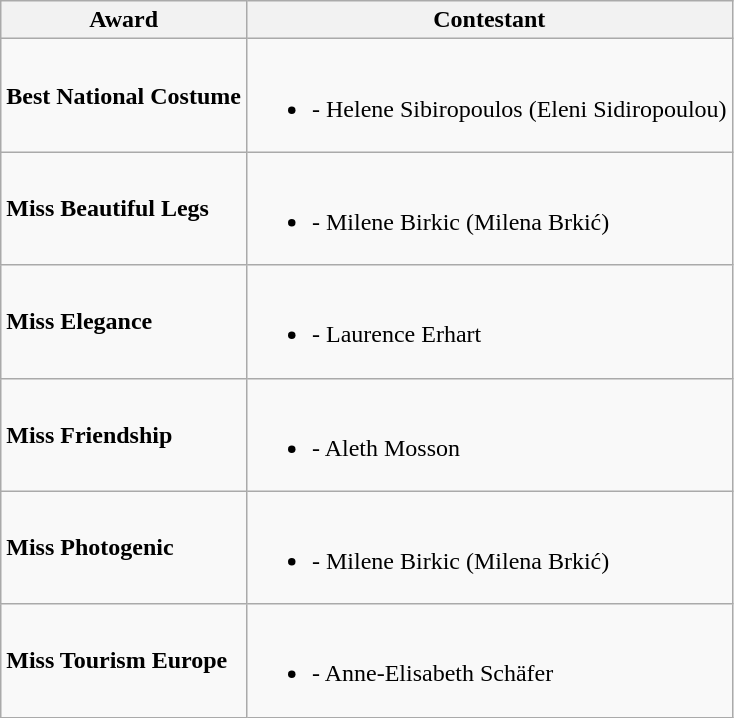<table class="wikitable" border="1">
<tr>
<th>Award</th>
<th>Contestant</th>
</tr>
<tr>
<td><strong>Best National Costume</strong></td>
<td><br><ul><li><strong></strong> - Helene Sibiropoulos (Eleni Sidiropoulou)</li></ul></td>
</tr>
<tr>
<td><strong>Miss Beautiful Legs</strong></td>
<td><br><ul><li><strong></strong> - Milene Birkic (Milena Brkić)</li></ul></td>
</tr>
<tr>
<td><strong>Miss Elegance</strong></td>
<td><br><ul><li><strong></strong> - Laurence Erhart</li></ul></td>
</tr>
<tr>
<td><strong>Miss Friendship</strong></td>
<td><br><ul><li><strong></strong> - Aleth Mosson</li></ul></td>
</tr>
<tr>
<td><strong>Miss Photogenic</strong></td>
<td><br><ul><li><strong></strong> - Milene Birkic (Milena Brkić)</li></ul></td>
</tr>
<tr>
<td><strong>Miss Tourism Europe</strong></td>
<td><br><ul><li><strong></strong> - Anne-Elisabeth Schäfer</li></ul></td>
</tr>
</table>
